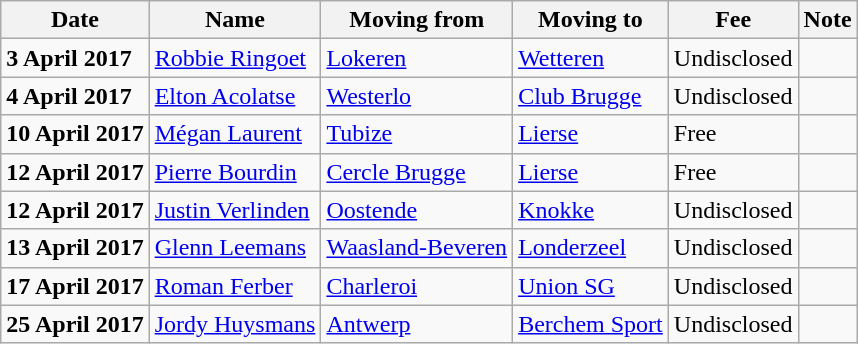<table class="wikitable sortable">
<tr>
<th>Date</th>
<th>Name</th>
<th>Moving from</th>
<th>Moving to</th>
<th>Fee</th>
<th>Note</th>
</tr>
<tr>
<td><strong>3 April 2017</strong></td>
<td> <a href='#'>Robbie Ringoet</a></td>
<td> <a href='#'>Lokeren</a></td>
<td> <a href='#'>Wetteren</a></td>
<td>Undisclosed </td>
<td></td>
</tr>
<tr>
<td><strong>4 April 2017</strong></td>
<td> <a href='#'>Elton Acolatse</a></td>
<td> <a href='#'>Westerlo</a></td>
<td> <a href='#'>Club Brugge</a></td>
<td>Undisclosed </td>
<td></td>
</tr>
<tr>
<td><strong>10 April 2017</strong></td>
<td> <a href='#'>Mégan Laurent</a></td>
<td> <a href='#'>Tubize</a></td>
<td> <a href='#'>Lierse</a></td>
<td>Free </td>
<td></td>
</tr>
<tr>
<td><strong>12 April 2017</strong></td>
<td> <a href='#'>Pierre Bourdin</a></td>
<td> <a href='#'>Cercle Brugge</a></td>
<td> <a href='#'>Lierse</a></td>
<td>Free </td>
<td></td>
</tr>
<tr>
<td><strong>12 April 2017</strong></td>
<td> <a href='#'>Justin Verlinden</a></td>
<td> <a href='#'>Oostende</a></td>
<td> <a href='#'>Knokke</a></td>
<td>Undisclosed </td>
<td></td>
</tr>
<tr>
<td><strong>13 April 2017</strong></td>
<td> <a href='#'>Glenn Leemans</a></td>
<td> <a href='#'>Waasland-Beveren</a></td>
<td> <a href='#'>Londerzeel</a></td>
<td>Undisclosed </td>
<td align=center></td>
</tr>
<tr>
<td><strong>17 April 2017</strong></td>
<td> <a href='#'>Roman Ferber</a></td>
<td> <a href='#'>Charleroi</a></td>
<td> <a href='#'>Union SG</a></td>
<td>Undisclosed </td>
<td align=center></td>
</tr>
<tr>
<td><strong>25 April 2017</strong></td>
<td> <a href='#'>Jordy Huysmans</a></td>
<td> <a href='#'>Antwerp</a></td>
<td> <a href='#'>Berchem Sport</a></td>
<td>Undisclosed </td>
<td></td>
</tr>
</table>
